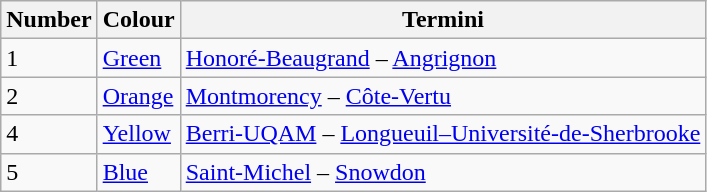<table class="wikitable">
<tr>
<th>Number</th>
<th>Colour</th>
<th>Termini</th>
</tr>
<tr>
<td>1</td>
<td><a href='#'>Green</a></td>
<td><a href='#'>Honoré-Beaugrand</a> – <a href='#'>Angrignon</a></td>
</tr>
<tr>
<td>2</td>
<td><a href='#'>Orange</a></td>
<td><a href='#'>Montmorency</a> – <a href='#'>Côte-Vertu</a></td>
</tr>
<tr>
<td>4</td>
<td><a href='#'>Yellow</a></td>
<td><a href='#'>Berri-UQAM</a> – <a href='#'>Longueuil–Université-de-Sherbrooke</a></td>
</tr>
<tr>
<td>5</td>
<td><a href='#'>Blue</a></td>
<td><a href='#'>Saint-Michel</a> – <a href='#'>Snowdon</a></td>
</tr>
</table>
